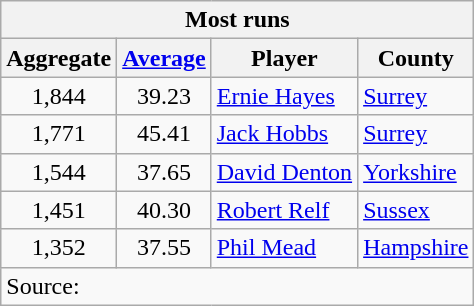<table class="wikitable">
<tr>
<th colspan=4>Most runs</th>
</tr>
<tr>
<th>Aggregate</th>
<th><a href='#'>Average</a></th>
<th>Player</th>
<th>County</th>
</tr>
<tr>
<td style="text-align:center;">1,844</td>
<td style="text-align:center;">39.23</td>
<td><a href='#'>Ernie Hayes</a></td>
<td><a href='#'>Surrey</a></td>
</tr>
<tr>
<td style="text-align:center;">1,771</td>
<td style="text-align:center;">45.41</td>
<td><a href='#'>Jack Hobbs</a></td>
<td><a href='#'>Surrey</a></td>
</tr>
<tr>
<td style="text-align:center;">1,544</td>
<td style="text-align:center;">37.65</td>
<td><a href='#'>David Denton</a></td>
<td><a href='#'>Yorkshire</a></td>
</tr>
<tr>
<td style="text-align:center;">1,451</td>
<td style="text-align:center;">40.30</td>
<td><a href='#'>Robert Relf</a></td>
<td><a href='#'>Sussex</a></td>
</tr>
<tr>
<td style="text-align:center;">1,352</td>
<td style="text-align:center;">37.55</td>
<td><a href='#'>Phil Mead</a></td>
<td><a href='#'>Hampshire</a></td>
</tr>
<tr>
<td colspan=4 align="left">Source:</td>
</tr>
</table>
